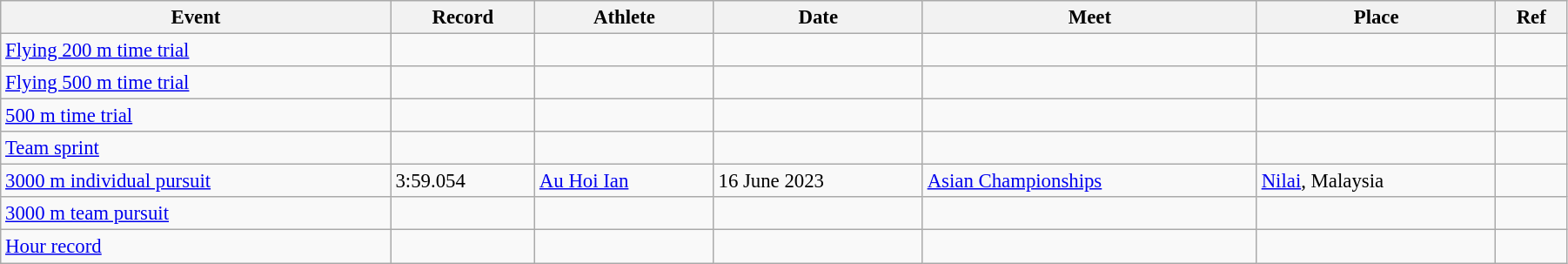<table class="wikitable" style="font-size:95%; width: 95%;">
<tr>
<th>Event</th>
<th>Record</th>
<th>Athlete</th>
<th>Date</th>
<th>Meet</th>
<th>Place</th>
<th>Ref</th>
</tr>
<tr>
<td><a href='#'>Flying 200 m time trial</a></td>
<td></td>
<td></td>
<td></td>
<td></td>
<td></td>
<td></td>
</tr>
<tr>
<td><a href='#'>Flying 500 m time trial</a></td>
<td></td>
<td></td>
<td></td>
<td></td>
<td></td>
<td></td>
</tr>
<tr>
<td><a href='#'>500 m time trial</a></td>
<td></td>
<td></td>
<td></td>
<td></td>
<td></td>
<td></td>
</tr>
<tr>
<td><a href='#'>Team sprint</a></td>
<td></td>
<td></td>
<td></td>
<td></td>
<td></td>
<td></td>
</tr>
<tr>
<td><a href='#'>3000 m individual pursuit</a></td>
<td>3:59.054</td>
<td><a href='#'>Au Hoi Ian</a></td>
<td>16 June 2023</td>
<td><a href='#'>Asian Championships</a></td>
<td><a href='#'>Nilai</a>, Malaysia</td>
<td></td>
</tr>
<tr>
<td><a href='#'>3000 m team pursuit</a></td>
<td></td>
<td></td>
<td></td>
<td></td>
<td></td>
<td></td>
</tr>
<tr>
<td><a href='#'>Hour record</a></td>
<td></td>
<td></td>
<td></td>
<td></td>
<td></td>
<td></td>
</tr>
</table>
